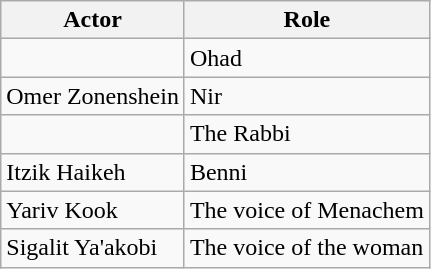<table class="wikitable sortable">
<tr>
<th>Actor</th>
<th>Role</th>
</tr>
<tr>
<td></td>
<td>Ohad</td>
</tr>
<tr>
<td>Omer Zonenshein</td>
<td>Nir</td>
</tr>
<tr>
<td></td>
<td>The Rabbi</td>
</tr>
<tr>
<td>Itzik Haikeh</td>
<td>Benni</td>
</tr>
<tr>
<td>Yariv Kook</td>
<td>The voice of Menachem</td>
</tr>
<tr>
<td>Sigalit Ya'akobi</td>
<td>The voice of the woman</td>
</tr>
</table>
